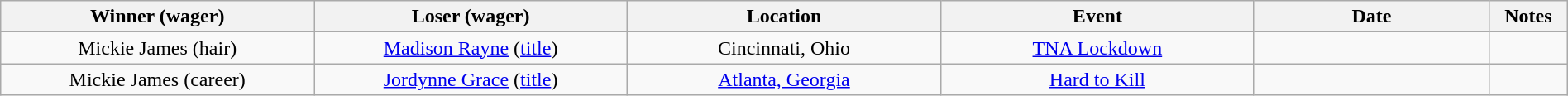<table class="wikitable sortable" width=100% style="text-align: center">
<tr>
<th width=20% scope="col">Winner (wager)</th>
<th width=20% scope="col">Loser (wager)</th>
<th width=20% scope="col">Location</th>
<th width=20% scope="col">Event</th>
<th width=15% scope="col">Date</th>
<th class="unsortable" width=5% scope="col">Notes</th>
</tr>
<tr>
<td>Mickie James (hair)</td>
<td><a href='#'>Madison Rayne</a> (<a href='#'>title</a>)</td>
<td>Cincinnati, Ohio</td>
<td><a href='#'>TNA Lockdown</a></td>
<td></td>
<td></td>
</tr>
<tr>
<td>Mickie James (career)</td>
<td><a href='#'>Jordynne Grace</a> (<a href='#'>title</a>)</td>
<td><a href='#'>Atlanta, Georgia</a></td>
<td><a href='#'>Hard to Kill</a></td>
<td></td>
<td></td>
</tr>
</table>
